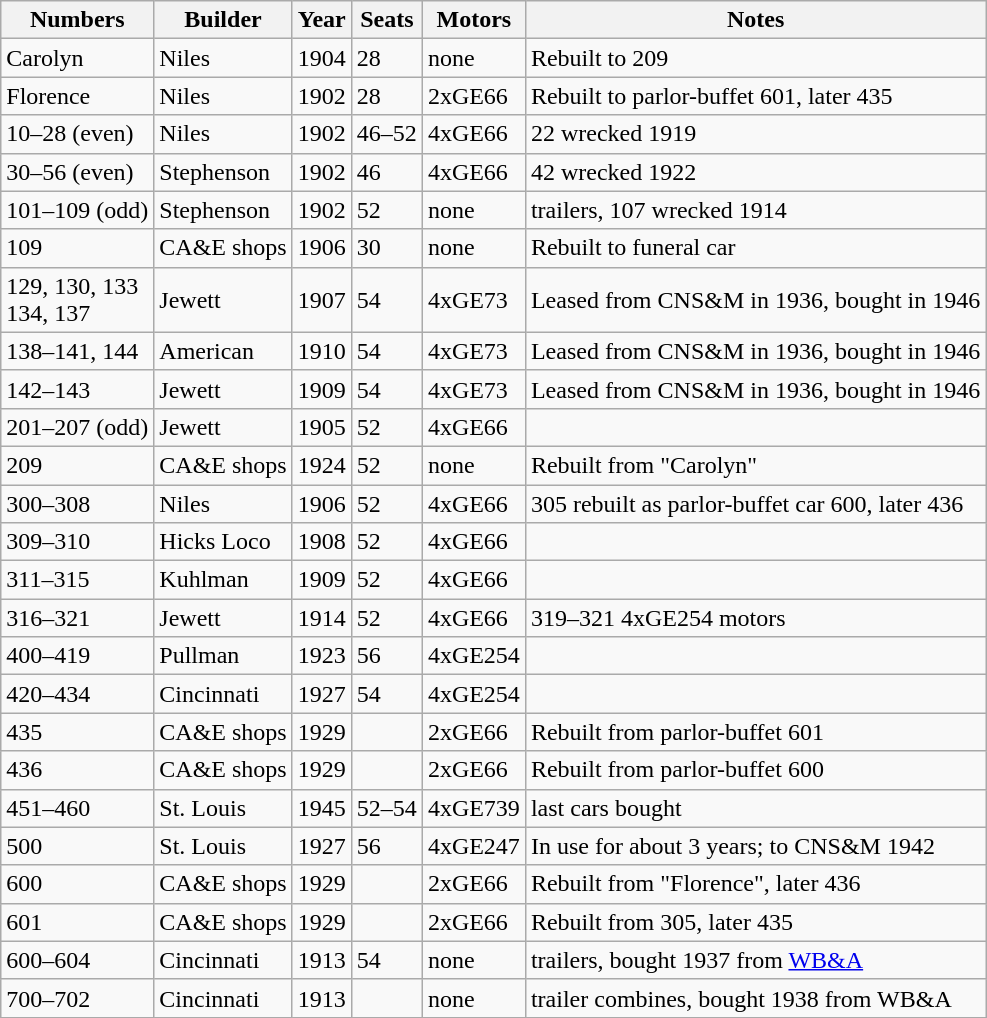<table class="wikitable sortable">
<tr>
<th>Numbers</th>
<th>Builder</th>
<th>Year</th>
<th>Seats</th>
<th>Motors</th>
<th class="unsrrtable">Notes</th>
</tr>
<tr>
<td>Carolyn</td>
<td>Niles</td>
<td>1904</td>
<td>28</td>
<td>none</td>
<td>Rebuilt to 209</td>
</tr>
<tr>
<td>Florence</td>
<td>Niles</td>
<td>1902</td>
<td>28</td>
<td>2xGE66</td>
<td>Rebuilt to parlor-buffet 601, later 435</td>
</tr>
<tr>
<td>10–28 (even)</td>
<td>Niles</td>
<td>1902</td>
<td>46–52</td>
<td>4xGE66</td>
<td>22 wrecked 1919</td>
</tr>
<tr>
<td>30–56 (even)</td>
<td>Stephenson</td>
<td>1902</td>
<td>46</td>
<td>4xGE66</td>
<td>42 wrecked 1922</td>
</tr>
<tr>
<td>101–109 (odd)</td>
<td>Stephenson</td>
<td>1902</td>
<td>52</td>
<td>none</td>
<td>trailers, 107 wrecked 1914</td>
</tr>
<tr>
<td>109</td>
<td>CA&E shops</td>
<td>1906</td>
<td>30</td>
<td>none</td>
<td>Rebuilt to funeral car</td>
</tr>
<tr>
<td>129, 130, 133<br>134, 137</td>
<td>Jewett</td>
<td>1907</td>
<td>54</td>
<td>4xGE73</td>
<td>Leased from CNS&M in 1936, bought in 1946</td>
</tr>
<tr>
<td>138–141, 144</td>
<td>American</td>
<td>1910</td>
<td>54</td>
<td>4xGE73</td>
<td>Leased from CNS&M in 1936, bought in 1946</td>
</tr>
<tr>
<td>142–143</td>
<td>Jewett</td>
<td>1909</td>
<td>54</td>
<td>4xGE73</td>
<td>Leased from CNS&M in 1936, bought in 1946</td>
</tr>
<tr>
<td>201–207 (odd)</td>
<td>Jewett</td>
<td>1905</td>
<td>52</td>
<td>4xGE66</td>
<td></td>
</tr>
<tr>
<td>209</td>
<td>CA&E shops</td>
<td>1924</td>
<td>52</td>
<td>none</td>
<td>Rebuilt from "Carolyn"</td>
</tr>
<tr>
<td>300–308</td>
<td>Niles</td>
<td>1906</td>
<td>52</td>
<td>4xGE66</td>
<td>305 rebuilt as parlor-buffet car 600, later 436</td>
</tr>
<tr>
<td>309–310</td>
<td>Hicks Loco</td>
<td>1908</td>
<td>52</td>
<td>4xGE66</td>
<td></td>
</tr>
<tr>
<td>311–315</td>
<td>Kuhlman</td>
<td>1909</td>
<td>52</td>
<td>4xGE66</td>
<td></td>
</tr>
<tr>
<td>316–321</td>
<td>Jewett</td>
<td>1914</td>
<td>52</td>
<td>4xGE66</td>
<td>319–321 4xGE254 motors</td>
</tr>
<tr>
<td>400–419</td>
<td>Pullman</td>
<td>1923</td>
<td>56</td>
<td>4xGE254</td>
<td></td>
</tr>
<tr>
<td>420–434</td>
<td>Cincinnati</td>
<td>1927</td>
<td>54</td>
<td>4xGE254</td>
<td></td>
</tr>
<tr>
<td>435</td>
<td>CA&E shops</td>
<td>1929</td>
<td></td>
<td>2xGE66</td>
<td>Rebuilt from parlor-buffet 601</td>
</tr>
<tr>
<td>436</td>
<td>CA&E shops</td>
<td>1929</td>
<td></td>
<td>2xGE66</td>
<td>Rebuilt from parlor-buffet 600</td>
</tr>
<tr>
<td>451–460</td>
<td>St. Louis</td>
<td>1945</td>
<td>52–54</td>
<td>4xGE739</td>
<td>last cars bought</td>
</tr>
<tr>
<td>500</td>
<td>St. Louis</td>
<td>1927</td>
<td>56</td>
<td>4xGE247</td>
<td>In use for about 3 years; to CNS&M 1942</td>
</tr>
<tr>
<td>600</td>
<td>CA&E shops</td>
<td>1929</td>
<td></td>
<td>2xGE66</td>
<td>Rebuilt from "Florence", later 436</td>
</tr>
<tr>
<td>601</td>
<td>CA&E shops</td>
<td>1929</td>
<td></td>
<td>2xGE66</td>
<td>Rebuilt from 305, later 435</td>
</tr>
<tr>
<td>600–604</td>
<td>Cincinnati</td>
<td>1913</td>
<td>54</td>
<td>none</td>
<td>trailers, bought 1937 from <a href='#'>WB&A</a></td>
</tr>
<tr>
<td>700–702</td>
<td>Cincinnati</td>
<td>1913</td>
<td></td>
<td>none</td>
<td>trailer combines, bought 1938 from WB&A</td>
</tr>
<tr>
</tr>
</table>
